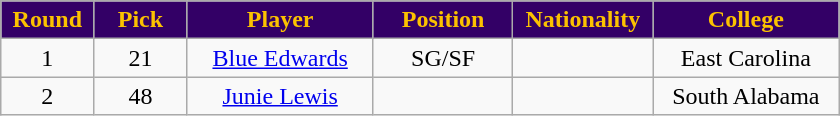<table class="wikitable sortable sortable">
<tr>
<th style="background:#306; color:#FCC200" width="10%">Round</th>
<th style="background:#306; color:#FCC200" width="10%">Pick</th>
<th style="background:#306; color:#FCC200" width="20%">Player</th>
<th style="background:#306; color:#FCC200" width="15%">Position</th>
<th style="background:#306; color:#FCC200" width="15%">Nationality</th>
<th style="background:#306; color:#FCC200" width="20%">College</th>
</tr>
<tr style="text-align: center">
<td>1</td>
<td>21</td>
<td><a href='#'>Blue Edwards</a></td>
<td>SG/SF</td>
<td></td>
<td>East Carolina</td>
</tr>
<tr style="text-align: center">
<td>2</td>
<td>48</td>
<td><a href='#'>Junie Lewis</a></td>
<td></td>
<td></td>
<td>South Alabama</td>
</tr>
</table>
